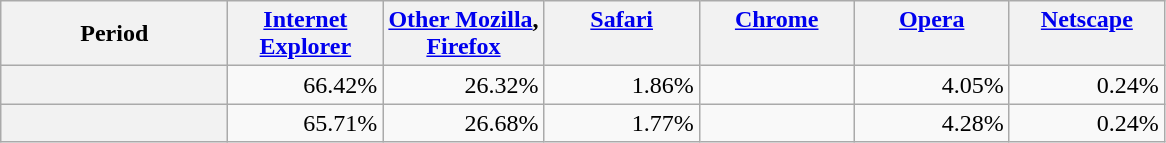<table class="wikitable plainrowheaders sortable" style="text-align:right;white-space:nowrap">
<tr>
<th scope="col" style="width:9em">Period<br></th>
<th scope="col" style="width:6em"><a href='#'>Internet<br>Explorer</a><br></th>
<th scope="col" style="width:6em"><a href='#'>Other Mozilla</a>, <br><a href='#'>Firefox</a><br></th>
<th scope="col" style="width:6em"><a href='#'>Safari</a><br><br></th>
<th scope="col" style="width:6em"><a href='#'>Chrome</a><br><br></th>
<th scope="col" style="width:6em"><a href='#'>Opera</a><br><br></th>
<th scope="col" style="width:6em"><a href='#'>Netscape</a><br><br></th>
</tr>
<tr>
<th scope="row" style="text-align:right;"> </th>
<td>66.42%</td>
<td>26.32%</td>
<td>1.86%</td>
<td></td>
<td>4.05%</td>
<td>0.24%</td>
</tr>
<tr>
<th scope="row" style="text-align:right;"> </th>
<td>65.71%</td>
<td>26.68%</td>
<td>1.77%</td>
<td></td>
<td>4.28%</td>
<td>0.24%</td>
</tr>
</table>
